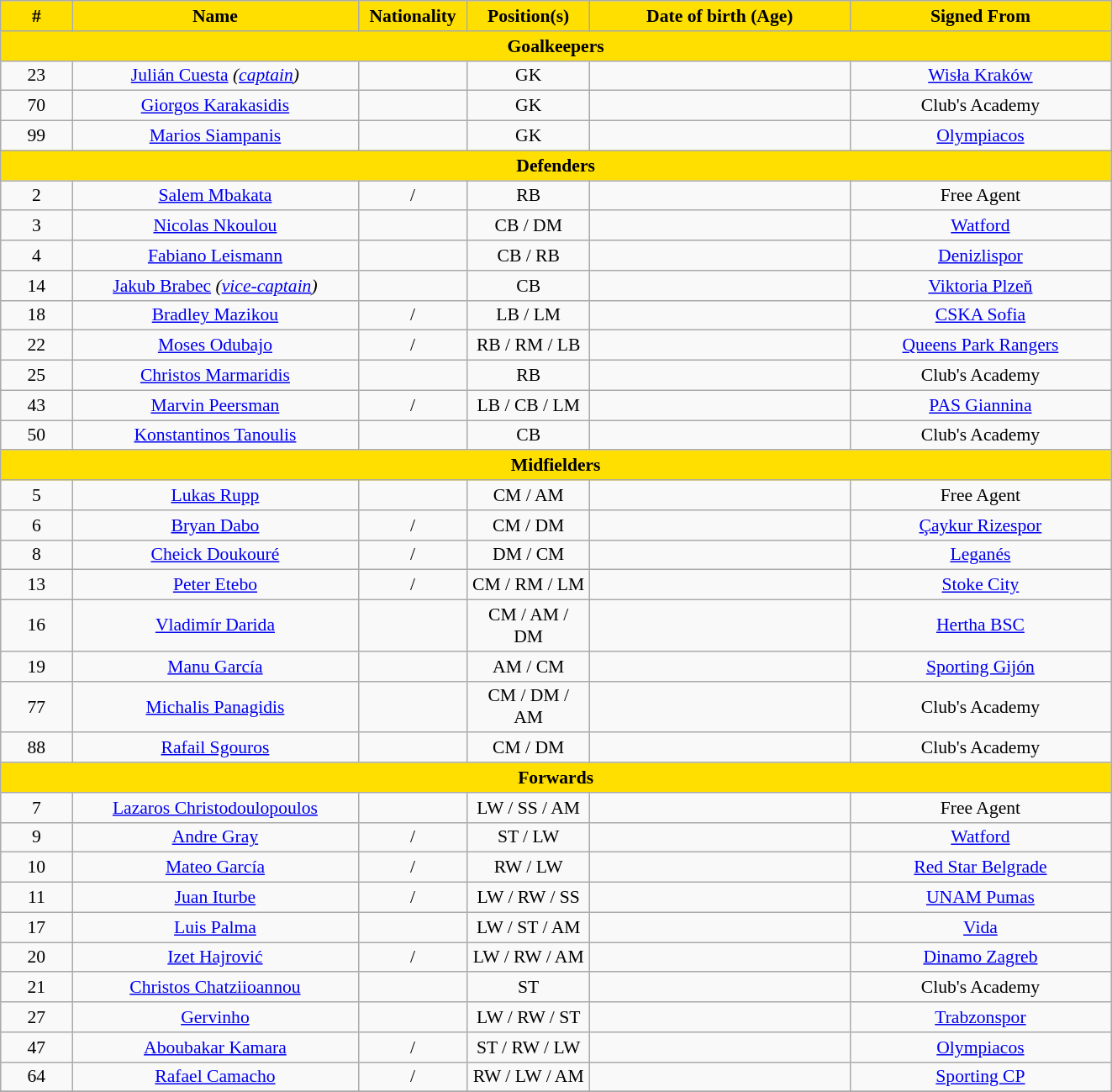<table class="wikitable" style="text-align:center; font-size:90%;">
<tr>
<th style="background:#FFDF00; color:black; text-align:center;"; width=50>#</th>
<th style="background:#FFDF00; color:black; text-align:center;"; width=220>Name</th>
<th style="background:#FFDF00; color:black; text-align:center;"; width=80>Nationality</th>
<th style="background:#FFDF00; color:black; text-align:center;"; width=90>Position(s)</th>
<th style="background:#FFDF00; color:black; text-align:center;"; width=200>Date of birth (Age)</th>
<th style="background:#FFDF00; color:black; text-align:center;"; width=200>Signed From</th>
</tr>
<tr>
<th colspan="6" style="background:#FFDF00; color:black; text-align:center"><strong>Goalkeepers</strong></th>
</tr>
<tr>
<td>23</td>
<td><a href='#'>Julián Cuesta</a> <em>(<a href='#'>captain</a>)</em></td>
<td></td>
<td>GK</td>
<td></td>
<td> <a href='#'>Wisła Kraków</a></td>
</tr>
<tr>
<td>70</td>
<td><a href='#'>Giorgos Karakasidis</a></td>
<td></td>
<td>GK</td>
<td></td>
<td>Club's Academy</td>
</tr>
<tr>
<td>99</td>
<td><a href='#'>Marios Siampanis</a></td>
<td></td>
<td>GK</td>
<td></td>
<td> <a href='#'>Olympiacos</a></td>
</tr>
<tr>
<th colspan="6" style="background:#FFDF00; color:black; text-align:center"><strong>Defenders</strong></th>
</tr>
<tr>
<td>2</td>
<td><a href='#'>Salem Mbakata</a></td>
<td> / </td>
<td>RB</td>
<td></td>
<td>Free Agent</td>
</tr>
<tr>
<td>3</td>
<td><a href='#'>Nicolas Nkoulou</a></td>
<td></td>
<td>CB / DM</td>
<td></td>
<td> <a href='#'>Watford</a></td>
</tr>
<tr>
<td>4</td>
<td><a href='#'>Fabiano Leismann</a></td>
<td></td>
<td>CB / RB</td>
<td></td>
<td> <a href='#'>Denizlispor</a></td>
</tr>
<tr>
<td>14</td>
<td><a href='#'>Jakub Brabec</a> <em>(<a href='#'>vice-captain</a>)</em></td>
<td></td>
<td>CB</td>
<td></td>
<td> <a href='#'>Viktoria Plzeň</a></td>
</tr>
<tr>
<td>18</td>
<td><a href='#'>Bradley Mazikou</a></td>
<td> / </td>
<td>LB / LM</td>
<td></td>
<td> <a href='#'>CSKA Sofia</a></td>
</tr>
<tr>
<td>22</td>
<td><a href='#'>Moses Odubajo</a></td>
<td> / </td>
<td>RB / RM / LB</td>
<td></td>
<td> <a href='#'>Queens Park Rangers</a></td>
</tr>
<tr>
<td>25</td>
<td><a href='#'>Christos Marmaridis</a></td>
<td></td>
<td>RB</td>
<td></td>
<td>Club's Academy</td>
</tr>
<tr>
<td>43</td>
<td><a href='#'>Marvin Peersman</a></td>
<td> / </td>
<td>LB / CB / LM</td>
<td></td>
<td> <a href='#'>PAS Giannina</a></td>
</tr>
<tr>
<td>50</td>
<td><a href='#'>Konstantinos Tanoulis</a></td>
<td></td>
<td>CB</td>
<td></td>
<td>Club's Academy</td>
</tr>
<tr>
<th colspan="6" style="background:#FFDF00; color:black; text-align:center"><strong>Midfielders</strong></th>
</tr>
<tr>
<td>5</td>
<td><a href='#'>Lukas Rupp</a></td>
<td></td>
<td>CM / AM</td>
<td></td>
<td>Free Agent</td>
</tr>
<tr>
<td>6</td>
<td><a href='#'>Bryan Dabo</a></td>
<td> / </td>
<td>CM / DM</td>
<td></td>
<td> <a href='#'>Çaykur Rizespor</a></td>
</tr>
<tr>
<td>8</td>
<td><a href='#'>Cheick Doukouré</a></td>
<td> / </td>
<td>DM / CM</td>
<td></td>
<td> <a href='#'>Leganés</a></td>
</tr>
<tr>
<td>13</td>
<td><a href='#'>Peter Etebo</a></td>
<td> / </td>
<td>CM / RM / LM</td>
<td></td>
<td> <a href='#'>Stoke City</a></td>
</tr>
<tr>
<td>16</td>
<td><a href='#'>Vladimír Darida</a></td>
<td></td>
<td>CM / AM / DM</td>
<td></td>
<td> <a href='#'>Hertha BSC</a></td>
</tr>
<tr>
<td>19</td>
<td><a href='#'>Manu García</a></td>
<td></td>
<td>AM / CM</td>
<td></td>
<td> <a href='#'>Sporting Gijón</a></td>
</tr>
<tr>
<td>77</td>
<td><a href='#'>Michalis Panagidis</a></td>
<td></td>
<td>CM / DM / AM</td>
<td></td>
<td>Club's Academy</td>
</tr>
<tr>
<td>88</td>
<td><a href='#'>Rafail Sgouros</a></td>
<td></td>
<td>CM / DM</td>
<td></td>
<td>Club's Academy</td>
</tr>
<tr>
<th colspan="6" style="background:#FFDF00; color:black; text-align:center"><strong>Forwards</strong></th>
</tr>
<tr>
<td>7</td>
<td><a href='#'>Lazaros Christodoulopoulos</a></td>
<td></td>
<td>LW / SS / AM</td>
<td></td>
<td>Free Agent</td>
</tr>
<tr>
<td>9</td>
<td><a href='#'>Andre Gray</a></td>
<td> / </td>
<td>ST / LW</td>
<td></td>
<td> <a href='#'>Watford</a></td>
</tr>
<tr>
<td>10</td>
<td><a href='#'>Mateo García</a></td>
<td> / </td>
<td>RW / LW</td>
<td></td>
<td> <a href='#'>Red Star Belgrade</a></td>
</tr>
<tr>
<td>11</td>
<td><a href='#'>Juan Iturbe</a></td>
<td> / </td>
<td>LW / RW / SS</td>
<td></td>
<td> <a href='#'>UNAM Pumas</a></td>
</tr>
<tr>
<td>17</td>
<td><a href='#'>Luis Palma</a></td>
<td></td>
<td>LW / ST / AM</td>
<td></td>
<td> <a href='#'>Vida</a></td>
</tr>
<tr>
<td>20</td>
<td><a href='#'>Izet Hajrović</a></td>
<td> / </td>
<td>LW / RW / AM</td>
<td></td>
<td> <a href='#'>Dinamo Zagreb</a></td>
</tr>
<tr>
<td>21</td>
<td><a href='#'>Christos Chatziioannou</a></td>
<td></td>
<td>ST</td>
<td></td>
<td>Club's Academy</td>
</tr>
<tr>
<td>27</td>
<td><a href='#'>Gervinho</a></td>
<td></td>
<td>LW / RW / ST</td>
<td></td>
<td> <a href='#'>Trabzonspor</a></td>
</tr>
<tr>
<td>47</td>
<td><a href='#'>Aboubakar Kamara</a></td>
<td> / </td>
<td>ST / RW / LW</td>
<td></td>
<td> <a href='#'>Olympiacos</a></td>
</tr>
<tr>
<td>64</td>
<td><a href='#'>Rafael Camacho</a></td>
<td> / </td>
<td>RW / LW / AM</td>
<td></td>
<td> <a href='#'>Sporting CP</a></td>
</tr>
<tr>
</tr>
</table>
